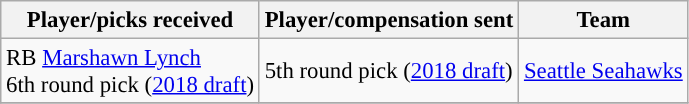<table class="wikitable" style="font-size: 95%; text-align: left">
<tr>
<th>Player/picks received</th>
<th>Player/compensation sent</th>
<th>Team</th>
</tr>
<tr>
<td>RB <a href='#'>Marshawn Lynch</a><br>6th round pick (<a href='#'>2018 draft</a>)</td>
<td>5th round pick (<a href='#'>2018 draft</a>)</td>
<td><a href='#'>Seattle Seahawks</a></td>
</tr>
<tr>
</tr>
</table>
